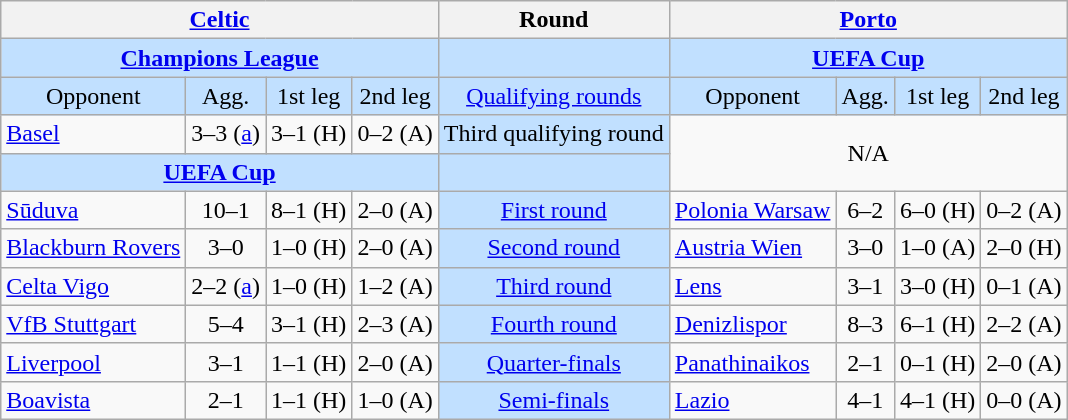<table class="wikitable" style="text-align:center">
<tr>
<th colspan="4"> <a href='#'>Celtic</a></th>
<th>Round</th>
<th colspan="4"> <a href='#'>Porto</a></th>
</tr>
<tr style="background:#C1E0FF">
<td colspan="4"><strong><a href='#'>Champions League</a></strong></td>
<td></td>
<td colspan="4"><strong><a href='#'>UEFA Cup</a></strong></td>
</tr>
<tr>
<td style="background:#C1E0FF">Opponent</td>
<td style="background:#C1E0FF">Agg.</td>
<td style="background:#C1E0FF">1st leg</td>
<td style="background:#C1E0FF">2nd leg</td>
<td style="background:#C1E0FF"><a href='#'>Qualifying rounds</a></td>
<td style="background:#C1E0FF">Opponent</td>
<td style="background:#C1E0FF">Agg.</td>
<td style="background:#C1E0FF">1st leg</td>
<td style="background:#C1E0FF">2nd leg</td>
</tr>
<tr>
<td align="left"> <a href='#'>Basel</a></td>
<td>3–3 (<a href='#'>a</a>)</td>
<td>3–1 (H)</td>
<td>0–2 (A)</td>
<td style="background:#C1E0FF">Third qualifying round</td>
<td colspan="4" rowspan="2">N/A</td>
</tr>
<tr style="background:#C1E0FF">
<td colspan="4"><strong><a href='#'>UEFA Cup</a></strong></td>
<td></td>
</tr>
<tr>
<td style="text-align:left"> <a href='#'>Sūduva</a></td>
<td>10–1</td>
<td>8–1 (H)</td>
<td>2–0 (A)</td>
<td style="background:#C1E0FF"><a href='#'>First round</a></td>
<td style="text-align:left"> <a href='#'>Polonia Warsaw</a></td>
<td>6–2</td>
<td>6–0 (H)</td>
<td>0–2 (A)</td>
</tr>
<tr>
<td style="text-align:left"> <a href='#'>Blackburn Rovers</a></td>
<td>3–0</td>
<td>1–0 (H)</td>
<td>2–0 (A)</td>
<td style="background:#C1E0FF"><a href='#'>Second round</a></td>
<td style="text-align:left"> <a href='#'>Austria Wien</a></td>
<td>3–0</td>
<td>1–0 (A)</td>
<td>2–0 (H)</td>
</tr>
<tr>
<td style="text-align:left"> <a href='#'>Celta Vigo</a></td>
<td>2–2 (<a href='#'>a</a>)</td>
<td>1–0 (H)</td>
<td>1–2 (A)</td>
<td style="background:#C1E0FF"><a href='#'>Third round</a></td>
<td style="text-align:left"> <a href='#'>Lens</a></td>
<td>3–1</td>
<td>3–0 (H)</td>
<td>0–1 (A)</td>
</tr>
<tr>
<td style="text-align:left"> <a href='#'>VfB Stuttgart</a></td>
<td>5–4</td>
<td>3–1 (H)</td>
<td>2–3 (A)</td>
<td style="background:#C1E0FF"><a href='#'>Fourth round</a></td>
<td style="text-align:left"> <a href='#'>Denizlispor</a></td>
<td>8–3</td>
<td>6–1 (H)</td>
<td>2–2 (A)</td>
</tr>
<tr>
<td style="text-align:left"> <a href='#'>Liverpool</a></td>
<td>3–1</td>
<td>1–1 (H)</td>
<td>2–0 (A)</td>
<td style="background:#C1E0FF"><a href='#'>Quarter-finals</a></td>
<td style="text-align:left"> <a href='#'>Panathinaikos</a></td>
<td>2–1 </td>
<td>0–1 (H)</td>
<td>2–0 (A)</td>
</tr>
<tr>
<td style="text-align:left"> <a href='#'>Boavista</a></td>
<td>2–1</td>
<td>1–1 (H)</td>
<td>1–0 (A)</td>
<td style="background:#C1E0FF"><a href='#'>Semi-finals</a></td>
<td style="text-align:left"> <a href='#'>Lazio</a></td>
<td>4–1</td>
<td>4–1 (H)</td>
<td>0–0 (A)</td>
</tr>
</table>
